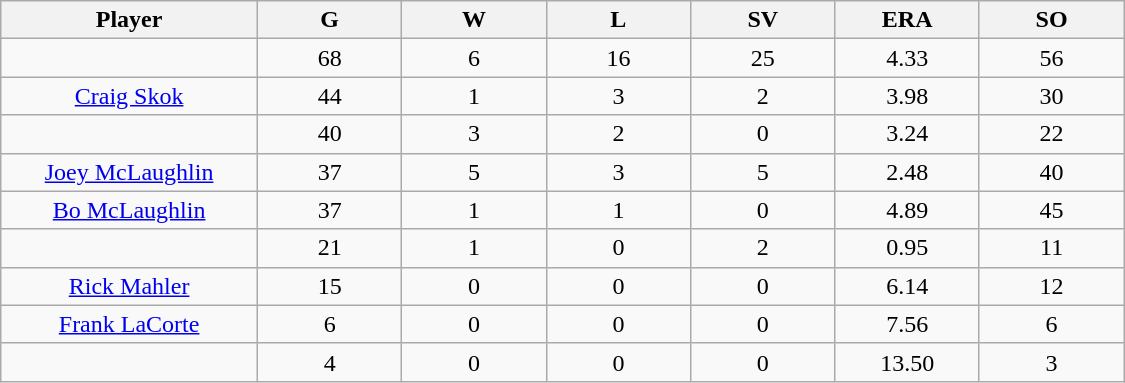<table class="wikitable sortable">
<tr>
<th bgcolor="#DDDDFF" width="16%">Player</th>
<th bgcolor="#DDDDFF" width="9%">G</th>
<th bgcolor="#DDDDFF" width="9%">W</th>
<th bgcolor="#DDDDFF" width="9%">L</th>
<th bgcolor="#DDDDFF" width="9%">SV</th>
<th bgcolor="#DDDDFF" width="9%">ERA</th>
<th bgcolor="#DDDDFF" width="9%">SO</th>
</tr>
<tr align="center">
<td></td>
<td>68</td>
<td>6</td>
<td>16</td>
<td>25</td>
<td>4.33</td>
<td>56</td>
</tr>
<tr align="center">
<td><a href='#'>Craig Skok</a></td>
<td>44</td>
<td>1</td>
<td>3</td>
<td>2</td>
<td>3.98</td>
<td>30</td>
</tr>
<tr align=center>
<td></td>
<td>40</td>
<td>3</td>
<td>2</td>
<td>0</td>
<td>3.24</td>
<td>22</td>
</tr>
<tr align="center">
<td><a href='#'>Joey McLaughlin</a></td>
<td>37</td>
<td>5</td>
<td>3</td>
<td>5</td>
<td>2.48</td>
<td>40</td>
</tr>
<tr align=center>
<td><a href='#'>Bo McLaughlin</a></td>
<td>37</td>
<td>1</td>
<td>1</td>
<td>0</td>
<td>4.89</td>
<td>45</td>
</tr>
<tr align=center>
<td></td>
<td>21</td>
<td>1</td>
<td>0</td>
<td>2</td>
<td>0.95</td>
<td>11</td>
</tr>
<tr align="center">
<td><a href='#'>Rick Mahler</a></td>
<td>15</td>
<td>0</td>
<td>0</td>
<td>0</td>
<td>6.14</td>
<td>12</td>
</tr>
<tr align=center>
<td><a href='#'>Frank LaCorte</a></td>
<td>6</td>
<td>0</td>
<td>0</td>
<td>0</td>
<td>7.56</td>
<td>6</td>
</tr>
<tr align=center>
<td></td>
<td>4</td>
<td>0</td>
<td>0</td>
<td>0</td>
<td>13.50</td>
<td>3</td>
</tr>
</table>
